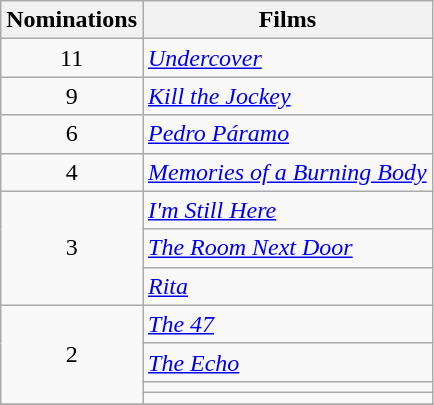<table class="wikitable">
<tr>
<th>Nominations</th>
<th>Films</th>
</tr>
<tr>
<td align="center">11</td>
<td><em><a href='#'>Undercover</a></em></td>
</tr>
<tr>
<td align="center">9</td>
<td><em><a href='#'>Kill the Jockey</a></em></td>
</tr>
<tr>
<td align="center">6</td>
<td><em><a href='#'>Pedro Páramo</a></em></td>
</tr>
<tr>
<td align="center">4</td>
<td><em><a href='#'>Memories of a Burning Body</a></em></td>
</tr>
<tr>
<td style="text-align:center" rowspan="3">3</td>
<td><em><a href='#'>I'm Still Here</a></em></td>
</tr>
<tr>
<td><em><a href='#'>The Room Next Door</a></em></td>
</tr>
<tr>
<td><em><a href='#'>Rita</a></em></td>
</tr>
<tr>
<td align="center" rowspan="4">2</td>
<td><em><a href='#'>The 47</a></em></td>
</tr>
<tr>
<td><em><a href='#'>The Echo</a></em></td>
</tr>
<tr>
<td><em></em></td>
</tr>
<tr>
<td><em></em></td>
</tr>
<tr>
</tr>
</table>
